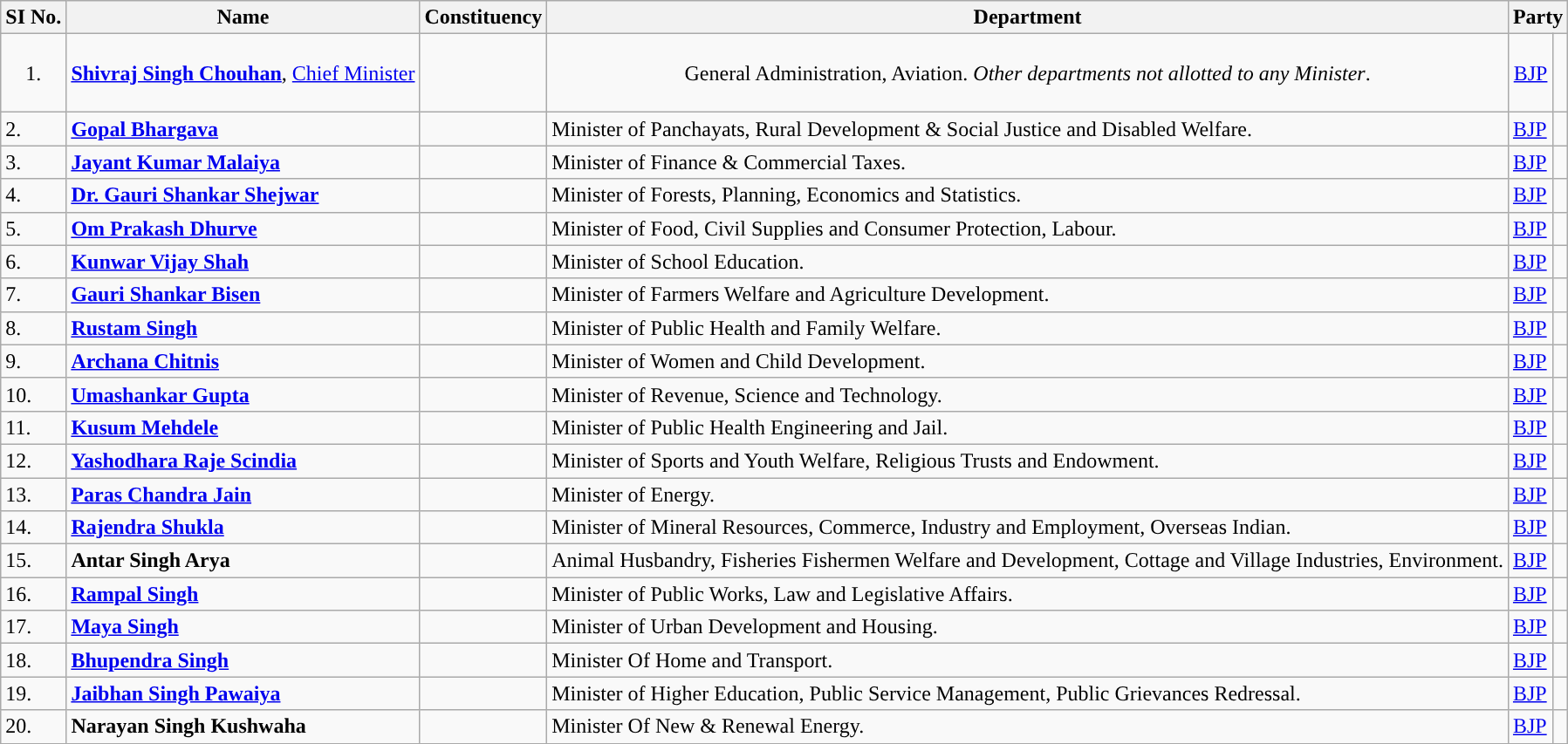<table class = "wikitable">
<tr>
<th>SI No.</th>
<th>Name</th>
<th>Constituency</th>
<th>Department</th>
<th colspan="2" scope="col">Party</th>
</tr>
<tr style="text-align:center; height:60px;">
<td>1.</td>
<td><strong><a href='#'>Shivraj Singh Chouhan</a></strong>, <a href='#'>Chief Minister</a></td>
<td></td>
<td>General Administration, Aviation. <em>Other departments not allotted to any Minister</em>.</td>
<td><a href='#'>BJP</a></td>
<td width="4px" style="background-color: "></td>
</tr>
<tr>
<td>2.</td>
<td><strong><a href='#'>Gopal Bhargava</a></strong></td>
<td></td>
<td>Minister of Panchayats, Rural Development & Social Justice and Disabled Welfare.</td>
<td><a href='#'>BJP</a></td>
<td width="4px" style="background-color: "></td>
</tr>
<tr>
<td>3.</td>
<td><strong><a href='#'>Jayant Kumar Malaiya</a></strong></td>
<td></td>
<td>Minister of Finance & Commercial Taxes.</td>
<td><a href='#'>BJP</a></td>
<td width="4px" style="background-color: "></td>
</tr>
<tr>
<td>4.</td>
<td><strong><a href='#'>Dr. Gauri Shankar Shejwar</a></strong></td>
<td></td>
<td>Minister of Forests, Planning, Economics and Statistics.</td>
<td><a href='#'>BJP</a></td>
<td width="4px" style="background-color: "></td>
</tr>
<tr>
<td>5.</td>
<td><strong><a href='#'>Om Prakash Dhurve</a></strong></td>
<td></td>
<td>Minister of Food, Civil Supplies and Consumer Protection, Labour.</td>
<td><a href='#'>BJP</a></td>
<td width="4px" style="background-color: "></td>
</tr>
<tr>
<td>6.</td>
<td><strong><a href='#'>Kunwar Vijay Shah</a></strong></td>
<td></td>
<td>Minister of School Education.</td>
<td><a href='#'>BJP</a></td>
<td width="4px" style="background-color: "></td>
</tr>
<tr>
<td>7.</td>
<td><strong><a href='#'>Gauri Shankar Bisen</a></strong></td>
<td></td>
<td>Minister of Farmers Welfare and Agriculture Development.</td>
<td><a href='#'>BJP</a></td>
<td width="4px" style="background-color: "></td>
</tr>
<tr>
<td>8.</td>
<td><strong><a href='#'>Rustam Singh</a></strong></td>
<td></td>
<td>Minister of Public Health and Family Welfare.</td>
<td><a href='#'>BJP</a></td>
<td width="4px" style="background-color: "></td>
</tr>
<tr>
<td>9.</td>
<td><strong><a href='#'>Archana Chitnis</a></strong></td>
<td></td>
<td>Minister of Women and Child Development.</td>
<td><a href='#'>BJP</a></td>
<td width="4px" style="background-color: "></td>
</tr>
<tr>
<td>10.</td>
<td><strong><a href='#'>Umashankar Gupta</a></strong></td>
<td></td>
<td>Minister of Revenue, Science and Technology.</td>
<td><a href='#'>BJP</a></td>
<td width="4px" style="background-color: "></td>
</tr>
<tr>
<td>11.</td>
<td><strong><a href='#'>Kusum Mehdele</a></strong></td>
<td></td>
<td>Minister of Public Health Engineering and Jail.</td>
<td><a href='#'>BJP</a></td>
<td width="4px" style="background-color: "></td>
</tr>
<tr>
<td>12.</td>
<td><strong><a href='#'>Yashodhara Raje Scindia</a></strong></td>
<td></td>
<td>Minister of Sports and Youth Welfare, Religious Trusts and Endowment.</td>
<td><a href='#'>BJP</a></td>
<td width="4px" style="background-color: "></td>
</tr>
<tr>
<td>13.</td>
<td><strong><a href='#'>Paras Chandra Jain</a></strong></td>
<td></td>
<td>Minister of Energy.</td>
<td><a href='#'>BJP</a></td>
<td width="4px" style="background-color: "></td>
</tr>
<tr>
<td>14.</td>
<td><strong><a href='#'>Rajendra Shukla</a></strong></td>
<td></td>
<td>Minister of Mineral Resources, Commerce, Industry and Employment, Overseas Indian.</td>
<td><a href='#'>BJP</a></td>
<td width="4px" style="background-color: "></td>
</tr>
<tr>
<td>15.</td>
<td><strong>Antar Singh Arya</strong></td>
<td></td>
<td>Animal Husbandry, Fisheries Fishermen Welfare and Development, Cottage and Village Industries, Environment.</td>
<td><a href='#'>BJP</a></td>
<td width="4px" style="background-color: "></td>
</tr>
<tr>
<td>16.</td>
<td><strong><a href='#'>Rampal Singh</a></strong></td>
<td></td>
<td>Minister of Public Works, Law and Legislative Affairs.</td>
<td><a href='#'>BJP</a></td>
<td width="4px" style="background-color: "></td>
</tr>
<tr>
<td>17.</td>
<td><strong><a href='#'>Maya Singh</a></strong></td>
<td></td>
<td>Minister of Urban Development and Housing.</td>
<td><a href='#'>BJP</a></td>
<td width="4px" style="background-color: "></td>
</tr>
<tr>
<td>18.</td>
<td><strong><a href='#'>Bhupendra Singh</a></strong></td>
<td></td>
<td>Minister Of Home and Transport.</td>
<td><a href='#'>BJP</a></td>
<td width="4px" style="background-color: "></td>
</tr>
<tr>
<td>19.</td>
<td><strong><a href='#'>Jaibhan Singh Pawaiya</a></strong></td>
<td></td>
<td>Minister of Higher Education, Public Service Management, Public Grievances Redressal.</td>
<td><a href='#'>BJP</a></td>
<td width="4px" style="background-color: "></td>
</tr>
<tr>
<td>20.</td>
<td><strong>Narayan Singh Kushwaha</strong></td>
<td></td>
<td>Minister Of New & Renewal Energy.</td>
<td><a href='#'>BJP</a></td>
<td width="4px" style="background-color: "></td>
</tr>
<tr>
</tr>
</table>
